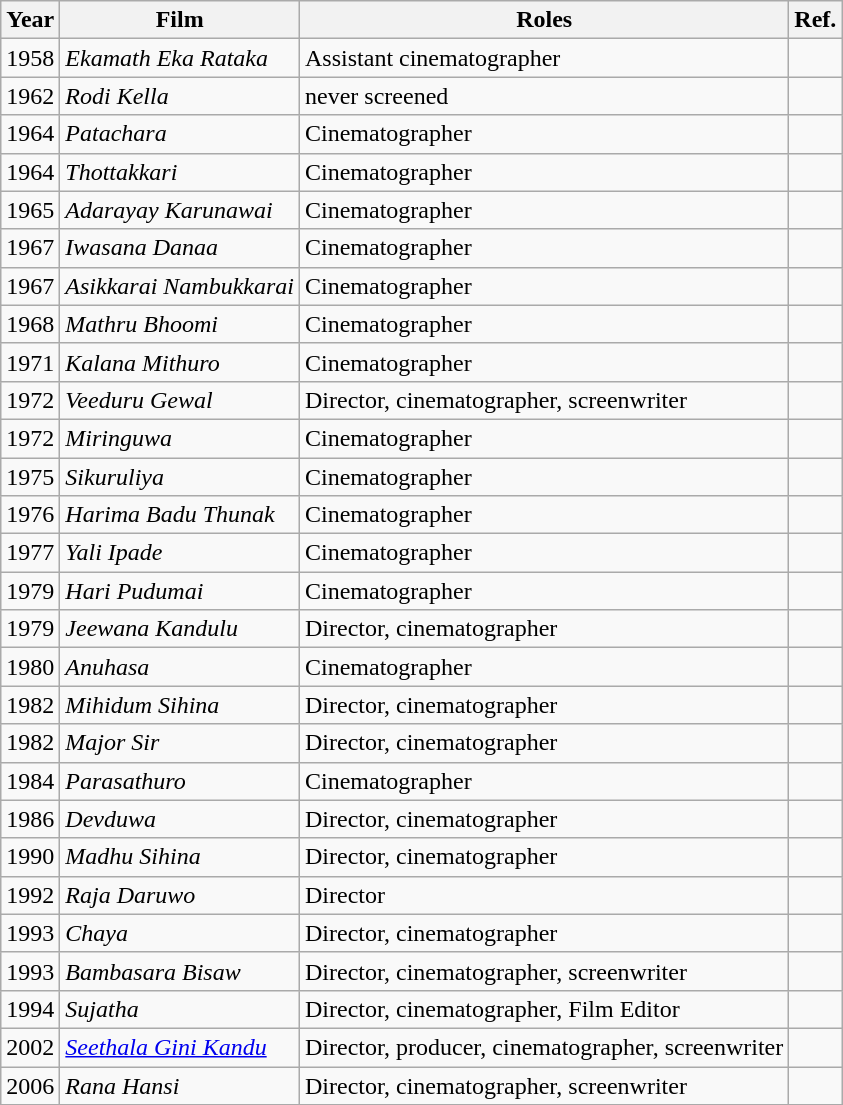<table class="wikitable">
<tr>
<th>Year</th>
<th>Film</th>
<th>Roles</th>
<th>Ref.</th>
</tr>
<tr>
<td>1958</td>
<td><em>Ekamath Eka Rataka</em></td>
<td>Assistant cinematographer</td>
<td></td>
</tr>
<tr>
<td>1962</td>
<td><em>Rodi Kella</em></td>
<td>never screened</td>
<td></td>
</tr>
<tr>
<td>1964</td>
<td><em>Patachara</em></td>
<td>Cinematographer</td>
<td></td>
</tr>
<tr>
<td>1964</td>
<td><em>Thottakkari</em></td>
<td>Cinematographer</td>
<td></td>
</tr>
<tr>
<td>1965</td>
<td><em>Adarayay Karunawai</em></td>
<td>Cinematographer</td>
<td></td>
</tr>
<tr>
<td>1967</td>
<td><em>Iwasana Danaa</em></td>
<td>Cinematographer</td>
<td></td>
</tr>
<tr>
<td>1967</td>
<td><em>Asikkarai Nambukkarai</em></td>
<td>Cinematographer</td>
<td></td>
</tr>
<tr>
<td>1968</td>
<td><em>Mathru Bhoomi</em></td>
<td>Cinematographer</td>
<td></td>
</tr>
<tr>
<td>1971</td>
<td><em>Kalana Mithuro</em></td>
<td>Cinematographer</td>
<td></td>
</tr>
<tr>
<td>1972</td>
<td><em>Veeduru Gewal</em></td>
<td>Director, cinematographer, screenwriter</td>
<td></td>
</tr>
<tr>
<td>1972</td>
<td><em>Miringuwa</em></td>
<td>Cinematographer</td>
<td></td>
</tr>
<tr>
<td>1975</td>
<td><em>Sikuruliya</em></td>
<td>Cinematographer</td>
<td></td>
</tr>
<tr>
<td>1976</td>
<td><em>Harima Badu Thunak</em></td>
<td>Cinematographer</td>
<td></td>
</tr>
<tr>
<td>1977</td>
<td><em>Yali Ipade</em></td>
<td>Cinematographer</td>
<td></td>
</tr>
<tr>
<td>1979</td>
<td><em>Hari Pudumai</em></td>
<td>Cinematographer</td>
<td></td>
</tr>
<tr>
<td>1979</td>
<td><em>Jeewana Kandulu</em></td>
<td>Director, cinematographer</td>
<td></td>
</tr>
<tr>
<td>1980</td>
<td><em>Anuhasa</em></td>
<td>Cinematographer</td>
<td></td>
</tr>
<tr>
<td>1982</td>
<td><em>Mihidum Sihina</em></td>
<td>Director, cinematographer</td>
<td></td>
</tr>
<tr>
<td>1982</td>
<td><em>Major Sir</em></td>
<td>Director, cinematographer</td>
<td></td>
</tr>
<tr>
<td>1984</td>
<td><em>Parasathuro</em></td>
<td>Cinematographer</td>
<td></td>
</tr>
<tr>
<td>1986</td>
<td><em>Devduwa</em></td>
<td>Director, cinematographer</td>
<td></td>
</tr>
<tr>
<td>1990</td>
<td><em>Madhu Sihina</em></td>
<td>Director, cinematographer</td>
<td></td>
</tr>
<tr>
<td>1992</td>
<td><em>Raja Daruwo</em></td>
<td>Director</td>
<td></td>
</tr>
<tr>
<td>1993</td>
<td><em>Chaya</em></td>
<td>Director, cinematographer</td>
<td></td>
</tr>
<tr>
<td>1993</td>
<td><em>Bambasara Bisaw</em></td>
<td>Director, cinematographer, screenwriter</td>
<td></td>
</tr>
<tr>
<td>1994</td>
<td><em>Sujatha</em></td>
<td>Director, cinematographer, Film Editor</td>
<td></td>
</tr>
<tr>
<td>2002</td>
<td><em><a href='#'>Seethala Gini Kandu</a></em></td>
<td>Director, producer, cinematographer, screenwriter</td>
<td></td>
</tr>
<tr>
<td>2006</td>
<td><em>Rana Hansi</em></td>
<td>Director, cinematographer, screenwriter</td>
<td></td>
</tr>
</table>
